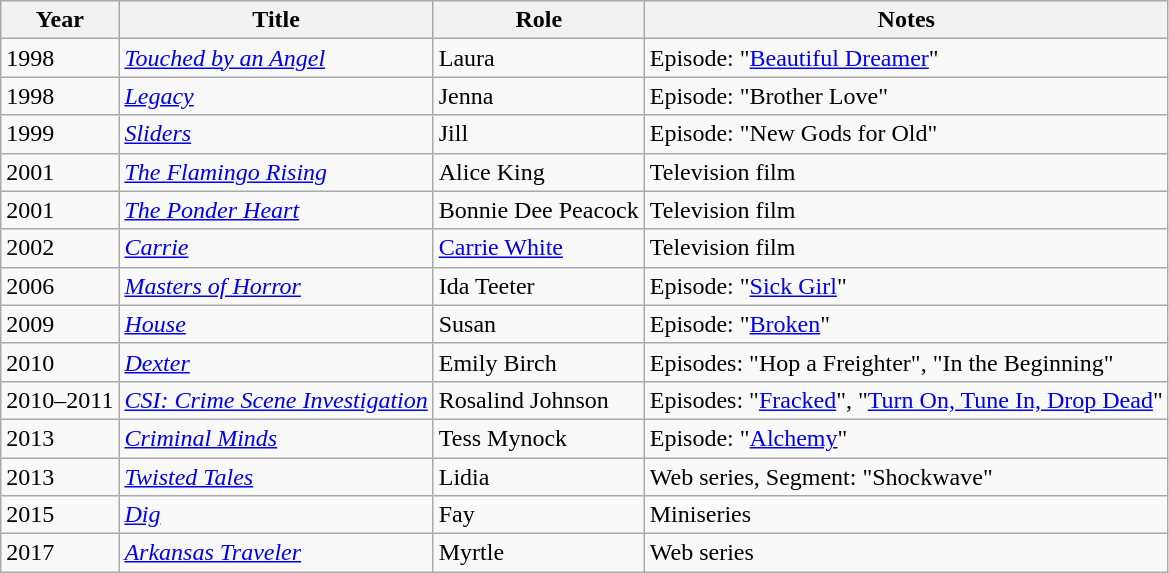<table class="wikitable sortable">
<tr>
<th>Year</th>
<th>Title</th>
<th>Role</th>
<th class="unsortable">Notes</th>
</tr>
<tr>
<td>1998</td>
<td><em><a href='#'>Touched by an Angel</a></em></td>
<td>Laura</td>
<td>Episode: "<a href='#'>Beautiful Dreamer</a>"</td>
</tr>
<tr>
<td>1998</td>
<td><em><a href='#'>Legacy</a></em></td>
<td>Jenna</td>
<td>Episode: "Brother Love"</td>
</tr>
<tr>
<td>1999</td>
<td><em><a href='#'>Sliders</a></em></td>
<td>Jill</td>
<td>Episode: "New Gods for Old"</td>
</tr>
<tr>
<td>2001</td>
<td><em><a href='#'>The Flamingo Rising</a></em></td>
<td>Alice King</td>
<td>Television film</td>
</tr>
<tr>
<td>2001</td>
<td><em><a href='#'>The Ponder Heart</a></em></td>
<td>Bonnie Dee Peacock</td>
<td>Television film</td>
</tr>
<tr>
<td>2002</td>
<td><em><a href='#'>Carrie</a></em></td>
<td><a href='#'>Carrie White</a></td>
<td>Television film</td>
</tr>
<tr>
<td>2006</td>
<td><em><a href='#'>Masters of Horror</a></em></td>
<td>Ida Teeter</td>
<td>Episode: "<a href='#'>Sick Girl</a>"</td>
</tr>
<tr>
<td>2009</td>
<td><em><a href='#'>House</a></em></td>
<td>Susan</td>
<td>Episode: "<a href='#'>Broken</a>"</td>
</tr>
<tr>
<td>2010</td>
<td><em><a href='#'>Dexter</a></em></td>
<td>Emily Birch</td>
<td>Episodes: "Hop a Freighter", "In the Beginning"</td>
</tr>
<tr>
<td>2010–2011</td>
<td><em><a href='#'>CSI: Crime Scene Investigation</a></em></td>
<td>Rosalind Johnson</td>
<td>Episodes: "<a href='#'>Fracked</a>", "<a href='#'>Turn On, Tune In, Drop Dead</a>"</td>
</tr>
<tr>
<td>2013</td>
<td><em><a href='#'>Criminal Minds</a></em></td>
<td>Tess Mynock</td>
<td>Episode: "<a href='#'>Alchemy</a>"</td>
</tr>
<tr>
<td>2013</td>
<td><em><a href='#'>Twisted Tales</a></em></td>
<td>Lidia</td>
<td>Web series, Segment: "Shockwave"</td>
</tr>
<tr>
<td>2015</td>
<td><em><a href='#'>Dig</a></em></td>
<td>Fay</td>
<td>Miniseries</td>
</tr>
<tr>
<td>2017</td>
<td><em><a href='#'>Arkansas Traveler</a></em></td>
<td>Myrtle</td>
<td>Web series</td>
</tr>
</table>
